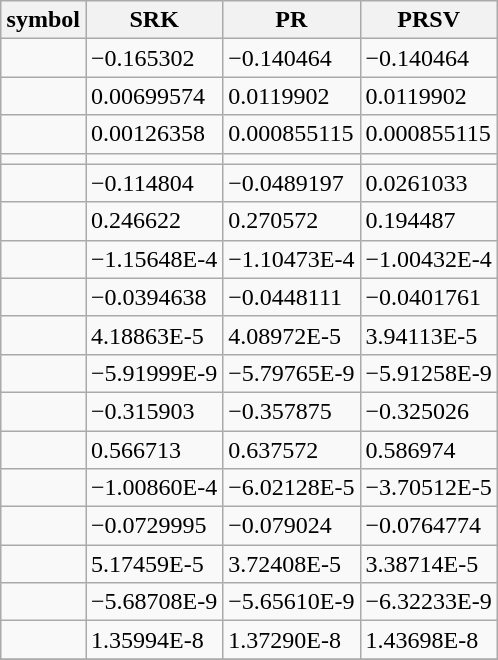<table class="wikitable collapsible collapsed" align="right">
<tr>
<th>symbol</th>
<th>SRK</th>
<th>PR</th>
<th>PRSV</th>
</tr>
<tr>
<td></td>
<td>−0.165302</td>
<td>−0.140464</td>
<td>−0.140464</td>
</tr>
<tr>
<td></td>
<td>0.00699574</td>
<td>0.0119902</td>
<td>0.0119902</td>
</tr>
<tr>
<td></td>
<td>0.00126358</td>
<td>0.000855115</td>
<td>0.000855115</td>
</tr>
<tr>
<td></td>
<td></td>
<td></td>
<td></td>
</tr>
<tr>
<td></td>
<td>−0.114804</td>
<td>−0.0489197</td>
<td>0.0261033</td>
</tr>
<tr>
<td></td>
<td>0.246622</td>
<td>0.270572</td>
<td>0.194487</td>
</tr>
<tr>
<td></td>
<td>−1.15648E-4</td>
<td>−1.10473E-4</td>
<td>−1.00432E-4</td>
</tr>
<tr>
<td></td>
<td>−0.0394638</td>
<td>−0.0448111</td>
<td>−0.0401761</td>
</tr>
<tr>
<td></td>
<td>4.18863E-5</td>
<td>4.08972E-5</td>
<td>3.94113E-5</td>
</tr>
<tr>
<td></td>
<td>−5.91999E-9</td>
<td>−5.79765E-9</td>
<td>−5.91258E-9</td>
</tr>
<tr>
<td></td>
<td>−0.315903</td>
<td>−0.357875</td>
<td>−0.325026</td>
</tr>
<tr>
<td></td>
<td>0.566713</td>
<td>0.637572</td>
<td>0.586974</td>
</tr>
<tr>
<td></td>
<td>−1.00860E-4</td>
<td>−6.02128E-5</td>
<td>−3.70512E-5</td>
</tr>
<tr>
<td></td>
<td>−0.0729995</td>
<td>−0.079024</td>
<td>−0.0764774</td>
</tr>
<tr>
<td></td>
<td>5.17459E-5</td>
<td>3.72408E-5</td>
<td>3.38714E-5</td>
</tr>
<tr>
<td></td>
<td>−5.68708E-9</td>
<td>−5.65610E-9</td>
<td>−6.32233E-9</td>
</tr>
<tr>
<td></td>
<td>1.35994E-8</td>
<td>1.37290E-8</td>
<td>1.43698E-8</td>
</tr>
<tr>
</tr>
</table>
